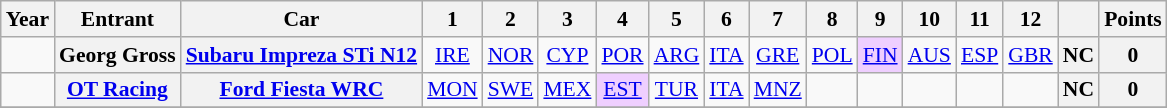<table class="wikitable" style="text-align:center; font-size:90%">
<tr>
<th>Year</th>
<th>Entrant</th>
<th>Car</th>
<th>1</th>
<th>2</th>
<th>3</th>
<th>4</th>
<th>5</th>
<th>6</th>
<th>7</th>
<th>8</th>
<th>9</th>
<th>10</th>
<th>11</th>
<th>12</th>
<th></th>
<th>Points</th>
</tr>
<tr>
<td></td>
<th>Georg Gross</th>
<th><a href='#'>Subaru Impreza STi N12</a></th>
<td><a href='#'>IRE</a></td>
<td><a href='#'>NOR</a></td>
<td><a href='#'>CYP</a></td>
<td><a href='#'>POR</a></td>
<td><a href='#'>ARG</a></td>
<td><a href='#'>ITA</a></td>
<td><a href='#'>GRE</a></td>
<td><a href='#'>POL</a></td>
<td style="background:#EFCFFF"><a href='#'>FIN</a><br></td>
<td><a href='#'>AUS</a></td>
<td><a href='#'>ESP</a></td>
<td><a href='#'>GBR</a></td>
<th>NC</th>
<th>0</th>
</tr>
<tr>
<td></td>
<th><a href='#'>OT Racing</a></th>
<th><a href='#'>Ford Fiesta WRC</a></th>
<td><a href='#'>MON</a></td>
<td><a href='#'>SWE</a></td>
<td><a href='#'>MEX</a></td>
<td style="background:#EFCFFF"><a href='#'>EST</a><br></td>
<td><a href='#'>TUR</a></td>
<td><a href='#'>ITA</a></td>
<td><a href='#'>MNZ</a></td>
<td></td>
<td></td>
<td></td>
<td></td>
<td></td>
<th>NC</th>
<th>0</th>
</tr>
<tr>
</tr>
</table>
